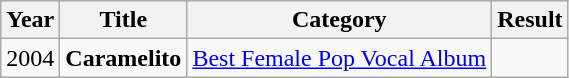<table class="wikitable">
<tr>
<th>Year</th>
<th>Title</th>
<th>Category</th>
<th>Result</th>
</tr>
<tr>
<td>2004</td>
<td><strong>Caramelito</strong></td>
<td><a href='#'>Best Female Pop Vocal Album</a></td>
<td></td>
</tr>
</table>
